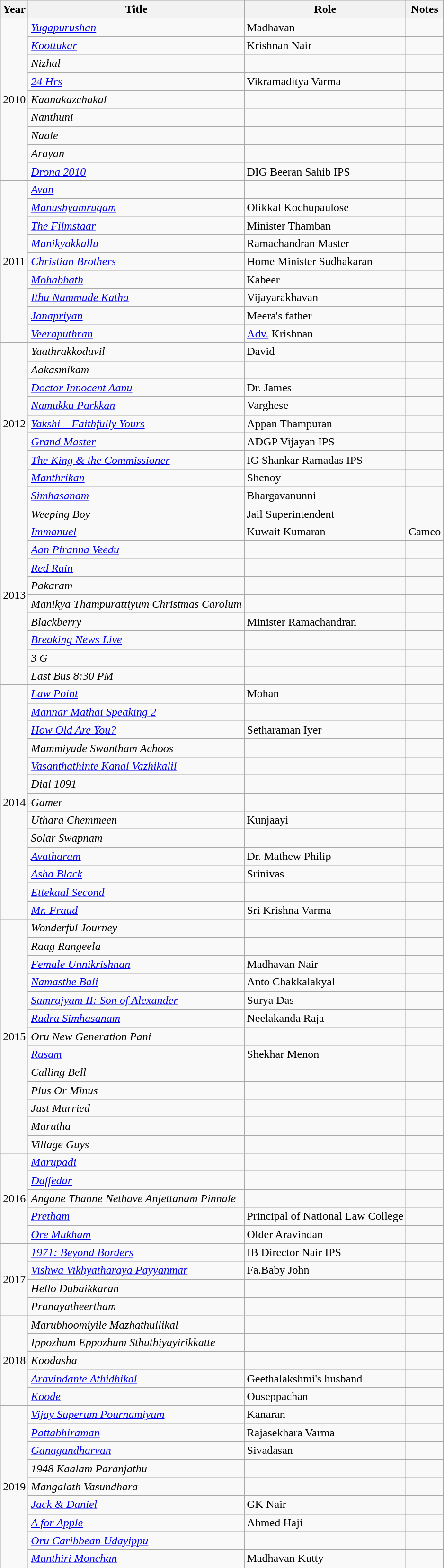<table class="wikitable sortable">
<tr>
<th>Year</th>
<th>Title</th>
<th>Role</th>
<th class="unsortable">Notes</th>
</tr>
<tr>
<td rowspan=9>2010</td>
<td><em><a href='#'>Yugapurushan</a></em></td>
<td>Madhavan</td>
<td></td>
</tr>
<tr>
<td><em><a href='#'>Koottukar</a></em></td>
<td>Krishnan Nair</td>
<td></td>
</tr>
<tr>
<td><em>Nizhal</em></td>
<td></td>
<td></td>
</tr>
<tr>
<td><em><a href='#'>24 Hrs</a></em></td>
<td>Vikramaditya Varma</td>
<td></td>
</tr>
<tr>
<td><em>Kaanakazchakal</em></td>
<td></td>
<td></td>
</tr>
<tr>
<td><em>Nanthuni</em></td>
<td></td>
<td></td>
</tr>
<tr>
<td><em>Naale</em></td>
<td></td>
<td></td>
</tr>
<tr>
<td><em>Arayan</em></td>
<td></td>
<td></td>
</tr>
<tr>
<td><em><a href='#'>Drona 2010</a></em></td>
<td>DIG Beeran Sahib IPS</td>
<td></td>
</tr>
<tr>
<td rowspan=9>2011</td>
<td><em><a href='#'>Avan</a></em></td>
<td></td>
<td></td>
</tr>
<tr>
<td><em><a href='#'>Manushyamrugam</a></em></td>
<td>Olikkal Kochupaulose</td>
<td></td>
</tr>
<tr>
<td><em><a href='#'>The Filmstaar</a></em></td>
<td>Minister Thamban</td>
<td></td>
</tr>
<tr>
<td><em><a href='#'>Manikyakkallu</a></em></td>
<td>Ramachandran Master</td>
<td></td>
</tr>
<tr>
<td><em><a href='#'>Christian Brothers</a></em></td>
<td>Home Minister Sudhakaran</td>
<td></td>
</tr>
<tr>
<td><em><a href='#'>Mohabbath</a></em></td>
<td>Kabeer</td>
<td></td>
</tr>
<tr>
<td><em><a href='#'>Ithu Nammude Katha</a></em></td>
<td>Vijayarakhavan</td>
<td></td>
</tr>
<tr>
<td><em><a href='#'>Janapriyan</a></em></td>
<td>Meera's father</td>
<td></td>
</tr>
<tr>
<td><em><a href='#'>Veeraputhran</a></em></td>
<td><a href='#'>Adv.</a> Krishnan</td>
<td></td>
</tr>
<tr>
<td rowspan=9>2012</td>
<td><em>Yaathrakkoduvil</em></td>
<td>David</td>
<td></td>
</tr>
<tr>
<td><em>Aakasmikam</em></td>
<td></td>
<td></td>
</tr>
<tr>
<td><em><a href='#'>Doctor Innocent Aanu</a></em></td>
<td>Dr. James</td>
<td></td>
</tr>
<tr>
<td><em><a href='#'>Namukku Parkkan</a></em></td>
<td>Varghese</td>
<td></td>
</tr>
<tr>
<td><em><a href='#'>Yakshi – Faithfully Yours</a></em></td>
<td>Appan Thampuran</td>
<td></td>
</tr>
<tr>
<td><em><a href='#'>Grand Master</a></em></td>
<td>ADGP Vijayan IPS</td>
<td></td>
</tr>
<tr>
<td><em><a href='#'>The King & the Commissioner</a></em></td>
<td>IG Shankar Ramadas IPS</td>
<td></td>
</tr>
<tr>
<td><em><a href='#'>Manthrikan</a></em></td>
<td>Shenoy</td>
<td></td>
</tr>
<tr>
<td><em><a href='#'>Simhasanam</a></em></td>
<td>Bhargavanunni</td>
<td></td>
</tr>
<tr>
<td rowspan=10>2013</td>
<td><em>Weeping Boy</em></td>
<td>Jail Superintendent</td>
<td></td>
</tr>
<tr>
<td><em><a href='#'>Immanuel</a></em></td>
<td>Kuwait Kumaran</td>
<td>Cameo</td>
</tr>
<tr>
<td><em><a href='#'>Aan Piranna Veedu</a></em></td>
<td></td>
<td></td>
</tr>
<tr>
<td><em><a href='#'>Red Rain</a></em></td>
<td></td>
<td></td>
</tr>
<tr>
<td><em>Pakaram</em></td>
<td></td>
<td></td>
</tr>
<tr>
<td><em>Manikya Thampurattiyum Christmas Carolum</em></td>
<td></td>
<td></td>
</tr>
<tr>
<td><em>Blackberry</em></td>
<td>Minister Ramachandran</td>
<td></td>
</tr>
<tr>
<td><em><a href='#'>Breaking News Live</a></em></td>
<td></td>
<td></td>
</tr>
<tr>
<td><em>3 G</em></td>
<td></td>
<td></td>
</tr>
<tr>
<td><em>Last Bus 8:30 PM</em></td>
<td></td>
<td></td>
</tr>
<tr>
<td rowspan=13>2014</td>
<td><em><a href='#'>Law Point</a></em></td>
<td>Mohan</td>
<td></td>
</tr>
<tr>
<td><em><a href='#'>Mannar Mathai Speaking 2</a></em></td>
<td></td>
<td></td>
</tr>
<tr>
<td><em><a href='#'>How Old Are You?</a></em></td>
<td>Setharaman Iyer</td>
<td></td>
</tr>
<tr>
<td><em>Mammiyude Swantham Achoos</em></td>
<td></td>
<td></td>
</tr>
<tr>
<td><em><a href='#'>Vasanthathinte Kanal Vazhikalil</a></em></td>
<td></td>
<td></td>
</tr>
<tr>
<td><em>Dial 1091</em></td>
<td></td>
<td></td>
</tr>
<tr>
<td><em>Gamer</em></td>
<td></td>
<td></td>
</tr>
<tr>
<td><em>Uthara Chemmeen</em></td>
<td>Kunjaayi</td>
<td></td>
</tr>
<tr>
<td><em>Solar Swapnam</em></td>
<td></td>
<td></td>
</tr>
<tr>
<td><em><a href='#'>Avatharam</a></em></td>
<td>Dr. Mathew Philip</td>
<td></td>
</tr>
<tr>
<td><em><a href='#'>Asha Black</a></em></td>
<td>Srinivas</td>
<td></td>
</tr>
<tr>
<td><em><a href='#'>Ettekaal Second</a></em></td>
<td></td>
<td></td>
</tr>
<tr>
<td><em><a href='#'>Mr. Fraud</a></em></td>
<td>Sri Krishna Varma</td>
<td></td>
</tr>
<tr>
<td rowspan=13>2015</td>
<td><em>Wonderful Journey</em></td>
<td></td>
<td></td>
</tr>
<tr>
<td><em>Raag Rangeela</em></td>
<td></td>
<td></td>
</tr>
<tr>
<td><em><a href='#'>Female Unnikrishnan</a></em></td>
<td>Madhavan Nair</td>
<td></td>
</tr>
<tr>
<td><em><a href='#'>Namasthe Bali</a></em></td>
<td>Anto Chakkalakyal</td>
<td></td>
</tr>
<tr>
<td><em><a href='#'>Samrajyam II: Son of Alexander</a></em></td>
<td>Surya Das</td>
<td></td>
</tr>
<tr>
<td><em><a href='#'>Rudra Simhasanam</a></em></td>
<td>Neelakanda Raja</td>
<td></td>
</tr>
<tr>
<td><em>Oru New Generation Pani</em></td>
<td></td>
<td></td>
</tr>
<tr>
<td><em><a href='#'>Rasam</a></em></td>
<td>Shekhar Menon</td>
<td></td>
</tr>
<tr>
<td><em>Calling Bell</em></td>
<td></td>
<td></td>
</tr>
<tr>
<td><em>Plus Or Minus</em></td>
<td></td>
<td></td>
</tr>
<tr>
<td><em>Just Married</em></td>
<td></td>
<td></td>
</tr>
<tr>
<td><em>Marutha</em></td>
<td></td>
<td></td>
</tr>
<tr>
<td><em>Village Guys</em></td>
<td></td>
<td></td>
</tr>
<tr>
<td rowspan=5>2016</td>
<td><em><a href='#'>Marupadi</a></em></td>
<td></td>
<td></td>
</tr>
<tr>
<td><em><a href='#'>Daffedar</a></em></td>
<td></td>
<td></td>
</tr>
<tr>
<td><em>Angane Thanne Nethave Anjettanam Pinnale</em></td>
<td></td>
<td></td>
</tr>
<tr>
<td><em><a href='#'>Pretham</a></em></td>
<td>Principal of National Law College</td>
<td></td>
</tr>
<tr>
<td><em><a href='#'>Ore Mukham</a></em></td>
<td>Older Aravindan</td>
<td></td>
</tr>
<tr>
<td rowspan=4>2017</td>
<td><em><a href='#'>1971: Beyond Borders</a></em></td>
<td>IB Director Nair IPS</td>
<td></td>
</tr>
<tr>
<td><em><a href='#'>Vishwa Vikhyatharaya Payyanmar</a></em></td>
<td>Fa.Baby John</td>
<td></td>
</tr>
<tr>
<td><em>Hello Dubaikkaran</em></td>
<td></td>
<td></td>
</tr>
<tr>
<td><em>Pranayatheertham</em></td>
<td></td>
<td></td>
</tr>
<tr>
<td rowspan=5>2018</td>
<td><em>Marubhoomiyile Mazhathullikal</em></td>
<td></td>
<td></td>
</tr>
<tr>
<td><em>Ippozhum Eppozhum Sthuthiyayirikkatte</em></td>
<td></td>
<td></td>
</tr>
<tr>
<td><em>Koodasha</em></td>
<td></td>
<td></td>
</tr>
<tr>
<td><em><a href='#'>Aravindante Athidhikal</a></em></td>
<td>Geethalakshmi's husband</td>
<td></td>
</tr>
<tr>
<td><em><a href='#'>Koode</a></em></td>
<td>Ouseppachan</td>
<td></td>
</tr>
<tr>
<td rowspan=9>2019</td>
<td><em><a href='#'>Vijay Superum Pournamiyum</a></em></td>
<td>Kanaran</td>
<td></td>
</tr>
<tr>
<td><em><a href='#'>Pattabhiraman</a></em></td>
<td>Rajasekhara Varma</td>
<td></td>
</tr>
<tr>
<td><em><a href='#'>Ganagandharvan</a></em></td>
<td>Sivadasan</td>
<td></td>
</tr>
<tr>
<td><em>1948 Kaalam Paranjathu</em></td>
<td></td>
<td></td>
</tr>
<tr>
<td><em>Mangalath Vasundhara</em></td>
<td></td>
<td></td>
</tr>
<tr>
<td><em><a href='#'>Jack & Daniel</a></em></td>
<td>GK Nair</td>
<td></td>
</tr>
<tr>
<td><em><a href='#'>A for Apple</a></em></td>
<td>Ahmed Haji</td>
<td></td>
</tr>
<tr>
<td><em><a href='#'>Oru Caribbean Udayippu</a></em></td>
<td></td>
<td></td>
</tr>
<tr>
<td><em><a href='#'>Munthiri Monchan</a></em></td>
<td>Madhavan Kutty</td>
<td></td>
</tr>
<tr>
</tr>
</table>
